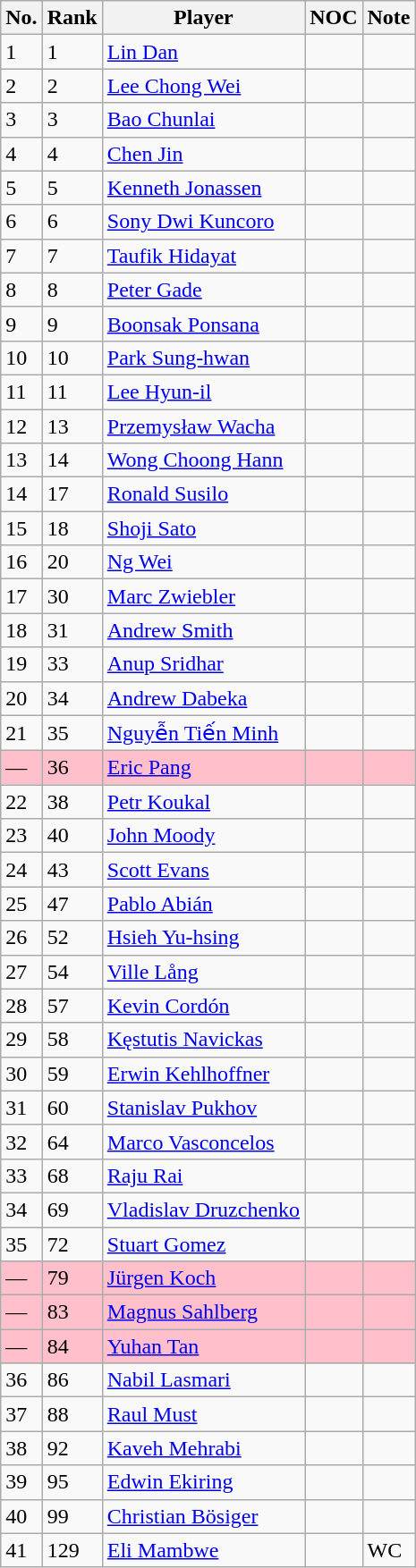<table class="wikitable">
<tr>
<th>No.</th>
<th>Rank</th>
<th>Player</th>
<th>NOC</th>
<th>Note</th>
</tr>
<tr>
<td>1</td>
<td>1</td>
<td><a href='#'>Lin Dan</a></td>
<td></td>
<td></td>
</tr>
<tr>
<td>2</td>
<td>2</td>
<td><a href='#'>Lee Chong Wei</a></td>
<td></td>
<td></td>
</tr>
<tr>
<td>3</td>
<td>3</td>
<td><a href='#'>Bao Chunlai</a></td>
<td></td>
<td></td>
</tr>
<tr>
<td>4</td>
<td>4</td>
<td><a href='#'>Chen Jin</a></td>
<td></td>
<td></td>
</tr>
<tr>
<td>5</td>
<td>5</td>
<td><a href='#'>Kenneth Jonassen</a></td>
<td></td>
<td></td>
</tr>
<tr>
<td>6</td>
<td>6</td>
<td><a href='#'>Sony Dwi Kuncoro</a></td>
<td></td>
<td></td>
</tr>
<tr>
<td>7</td>
<td>7</td>
<td><a href='#'>Taufik Hidayat</a></td>
<td></td>
<td></td>
</tr>
<tr>
<td>8</td>
<td>8</td>
<td><a href='#'>Peter Gade</a></td>
<td></td>
<td></td>
</tr>
<tr>
<td>9</td>
<td>9</td>
<td><a href='#'>Boonsak Ponsana</a></td>
<td></td>
<td></td>
</tr>
<tr>
<td>10</td>
<td>10</td>
<td><a href='#'>Park Sung-hwan</a></td>
<td></td>
<td></td>
</tr>
<tr>
<td>11</td>
<td>11</td>
<td><a href='#'>Lee Hyun-il</a></td>
<td></td>
<td></td>
</tr>
<tr>
<td>12</td>
<td>13</td>
<td><a href='#'>Przemysław Wacha</a></td>
<td></td>
<td></td>
</tr>
<tr>
<td>13</td>
<td>14</td>
<td><a href='#'>Wong Choong Hann</a></td>
<td></td>
<td></td>
</tr>
<tr>
<td>14</td>
<td>17</td>
<td><a href='#'>Ronald Susilo</a></td>
<td></td>
<td></td>
</tr>
<tr>
<td>15</td>
<td>18</td>
<td><a href='#'>Shoji Sato</a></td>
<td></td>
<td></td>
</tr>
<tr>
<td>16</td>
<td>20</td>
<td><a href='#'>Ng Wei</a></td>
<td></td>
<td></td>
</tr>
<tr>
<td>17</td>
<td>30</td>
<td><a href='#'>Marc Zwiebler</a></td>
<td></td>
<td></td>
</tr>
<tr>
<td>18</td>
<td>31</td>
<td><a href='#'>Andrew Smith</a></td>
<td></td>
<td></td>
</tr>
<tr>
<td>19</td>
<td>33</td>
<td><a href='#'>Anup Sridhar</a></td>
<td></td>
<td></td>
</tr>
<tr>
<td>20</td>
<td>34</td>
<td><a href='#'>Andrew Dabeka</a></td>
<td></td>
<td></td>
</tr>
<tr>
<td>21</td>
<td>35</td>
<td><a href='#'>Nguyễn Tiến Minh</a></td>
<td></td>
<td></td>
</tr>
<tr bgcolor=#FFC0CB>
<td>—</td>
<td>36</td>
<td><a href='#'>Eric Pang</a></td>
<td></td>
<td></td>
</tr>
<tr>
<td>22</td>
<td>38</td>
<td><a href='#'>Petr Koukal</a></td>
<td></td>
<td></td>
</tr>
<tr>
<td>23</td>
<td>40</td>
<td><a href='#'>John Moody</a></td>
<td></td>
<td></td>
</tr>
<tr>
<td>24</td>
<td>43</td>
<td><a href='#'>Scott Evans</a></td>
<td></td>
<td></td>
</tr>
<tr>
<td>25</td>
<td>47</td>
<td><a href='#'>Pablo Abián</a></td>
<td></td>
<td></td>
</tr>
<tr>
<td>26</td>
<td>52</td>
<td><a href='#'>Hsieh Yu-hsing</a></td>
<td></td>
<td></td>
</tr>
<tr>
<td>27</td>
<td>54</td>
<td><a href='#'>Ville Lång</a></td>
<td></td>
<td></td>
</tr>
<tr>
<td>28</td>
<td>57</td>
<td><a href='#'>Kevin Cordón</a></td>
<td></td>
<td></td>
</tr>
<tr>
<td>29</td>
<td>58</td>
<td><a href='#'>Kęstutis Navickas</a></td>
<td></td>
<td></td>
</tr>
<tr>
<td>30</td>
<td>59</td>
<td><a href='#'>Erwin Kehlhoffner</a></td>
<td></td>
<td></td>
</tr>
<tr>
<td>31</td>
<td>60</td>
<td><a href='#'>Stanislav Pukhov</a></td>
<td></td>
<td></td>
</tr>
<tr>
<td>32</td>
<td>64</td>
<td><a href='#'>Marco Vasconcelos</a></td>
<td></td>
<td></td>
</tr>
<tr>
<td>33</td>
<td>68</td>
<td><a href='#'>Raju Rai</a></td>
<td></td>
<td></td>
</tr>
<tr>
<td>34</td>
<td>69</td>
<td><a href='#'>Vladislav Druzchenko</a></td>
<td></td>
<td></td>
</tr>
<tr>
<td>35</td>
<td>72</td>
<td><a href='#'>Stuart Gomez</a></td>
<td></td>
<td></td>
</tr>
<tr bgcolor=#FFC0CB>
<td>—</td>
<td>79</td>
<td><a href='#'>Jürgen Koch</a></td>
<td></td>
<td></td>
</tr>
<tr bgcolor=#FFC0CB>
<td>—</td>
<td>83</td>
<td><a href='#'>Magnus Sahlberg</a></td>
<td></td>
<td></td>
</tr>
<tr bgcolor=#FFC0CB>
<td>—</td>
<td>84</td>
<td><a href='#'>Yuhan Tan</a></td>
<td></td>
<td></td>
</tr>
<tr>
<td>36</td>
<td>86</td>
<td><a href='#'>Nabil Lasmari</a></td>
<td></td>
<td></td>
</tr>
<tr>
<td>37</td>
<td>88</td>
<td><a href='#'>Raul Must</a></td>
<td></td>
<td></td>
</tr>
<tr>
<td>38</td>
<td>92</td>
<td><a href='#'>Kaveh Mehrabi</a></td>
<td></td>
<td></td>
</tr>
<tr>
<td>39</td>
<td>95</td>
<td><a href='#'>Edwin Ekiring</a></td>
<td></td>
<td></td>
</tr>
<tr>
<td>40</td>
<td>99</td>
<td><a href='#'>Christian Bösiger</a></td>
<td></td>
<td></td>
</tr>
<tr>
<td>41</td>
<td>129</td>
<td><a href='#'>Eli Mambwe</a></td>
<td></td>
<td>WC</td>
</tr>
</table>
